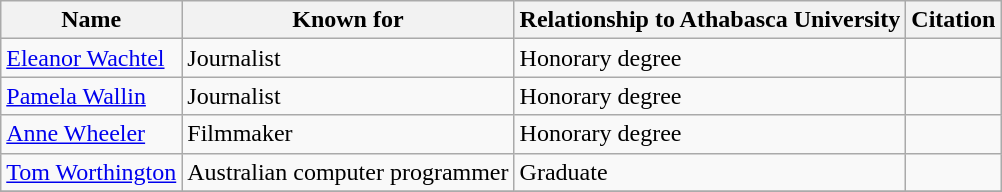<table class="wikitable">
<tr>
<th>Name</th>
<th>Known for</th>
<th>Relationship to Athabasca University</th>
<th>Citation</th>
</tr>
<tr>
<td><a href='#'>Eleanor Wachtel</a></td>
<td>Journalist</td>
<td>Honorary degree</td>
<td></td>
</tr>
<tr>
<td><a href='#'>Pamela Wallin</a></td>
<td>Journalist</td>
<td>Honorary degree</td>
<td></td>
</tr>
<tr>
<td><a href='#'>Anne Wheeler</a></td>
<td>Filmmaker</td>
<td>Honorary degree</td>
<td></td>
</tr>
<tr>
<td><a href='#'>Tom Worthington</a></td>
<td>Australian computer programmer</td>
<td>Graduate</td>
<td></td>
</tr>
<tr>
</tr>
</table>
